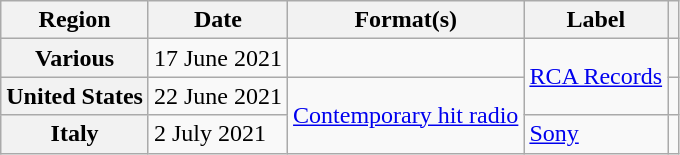<table class="wikitable plainrowheaders">
<tr>
<th scope="col">Region</th>
<th scope="col">Date</th>
<th scope="col">Format(s)</th>
<th scope="col">Label</th>
<th scope="col"></th>
</tr>
<tr>
<th scope="row">Various</th>
<td>17 June 2021</td>
<td></td>
<td rowspan=2><a href='#'>RCA Records</a></td>
<td align="center"></td>
</tr>
<tr>
<th scope="row">United States</th>
<td>22 June 2021</td>
<td rowspan="2"><a href='#'>Contemporary hit radio</a></td>
<td align="center"></td>
</tr>
<tr>
<th scope="row">Italy</th>
<td>2 July 2021</td>
<td><a href='#'>Sony</a></td>
<td></td>
</tr>
</table>
